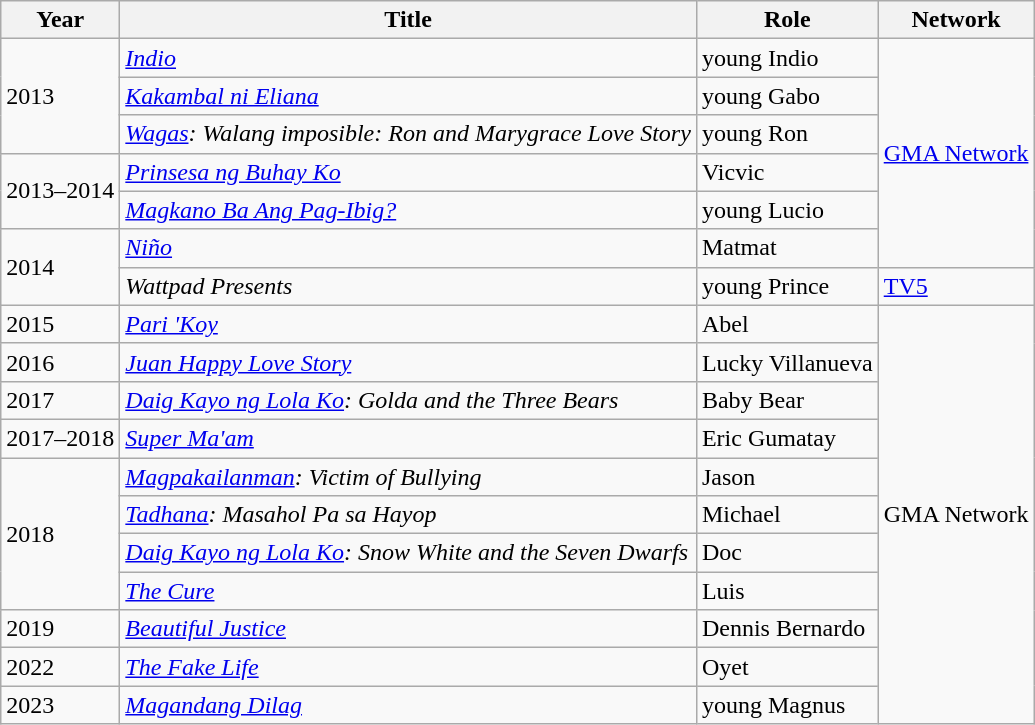<table class="wikitable sortable">
<tr>
<th>Year</th>
<th>Title</th>
<th>Role</th>
<th>Network</th>
</tr>
<tr>
<td rowspan="3">2013</td>
<td><em><a href='#'>Indio</a></em></td>
<td>young Indio</td>
<td rowspan="6"><a href='#'>GMA Network</a></td>
</tr>
<tr>
<td><em><a href='#'>Kakambal ni Eliana</a></em></td>
<td>young Gabo</td>
</tr>
<tr>
<td><em><a href='#'>Wagas</a>: Walang imposible: Ron and Marygrace Love Story</em></td>
<td>young Ron</td>
</tr>
<tr>
<td rowspan="2">2013–2014</td>
<td><em><a href='#'>Prinsesa ng Buhay Ko</a></em></td>
<td>Vicvic</td>
</tr>
<tr>
<td><a href='#'><em>Magkano Ba Ang Pag-Ibig?</em></a></td>
<td>young Lucio</td>
</tr>
<tr>
<td rowspan="2">2014</td>
<td><em><a href='#'>Niño</a></em></td>
<td>Matmat</td>
</tr>
<tr>
<td><em>Wattpad Presents</em></td>
<td>young Prince</td>
<td><a href='#'>TV5</a></td>
</tr>
<tr>
<td>2015</td>
<td><em><a href='#'>Pari 'Koy</a></em></td>
<td>Abel</td>
<td rowspan="11">GMA Network</td>
</tr>
<tr>
<td>2016</td>
<td><em><a href='#'>Juan Happy Love Story</a></em></td>
<td>Lucky Villanueva</td>
</tr>
<tr>
<td>2017</td>
<td><em><a href='#'>Daig Kayo ng Lola Ko</a>: Golda and the Three Bears</em></td>
<td>Baby Bear</td>
</tr>
<tr>
<td>2017–2018</td>
<td><em><a href='#'>Super Ma'am</a></em></td>
<td>Eric Gumatay</td>
</tr>
<tr>
<td rowspan="4">2018</td>
<td><em><a href='#'>Magpakailanman</a>: Victim of Bullying</em></td>
<td>Jason</td>
</tr>
<tr>
<td><em><a href='#'>Tadhana</a>: Masahol Pa sa Hayop</em></td>
<td>Michael</td>
</tr>
<tr>
<td><em><a href='#'>Daig Kayo ng Lola Ko</a>: Snow White and the Seven Dwarfs</em></td>
<td>Doc</td>
</tr>
<tr>
<td><em><a href='#'>The Cure</a></em></td>
<td>Luis</td>
</tr>
<tr>
<td>2019</td>
<td><em><a href='#'>Beautiful Justice</a></em></td>
<td>Dennis Bernardo</td>
</tr>
<tr>
<td>2022</td>
<td><em><a href='#'>The Fake Life</a></em></td>
<td>Oyet</td>
</tr>
<tr>
<td>2023</td>
<td><em><a href='#'>Magandang Dilag</a></em></td>
<td>young Magnus</td>
</tr>
</table>
